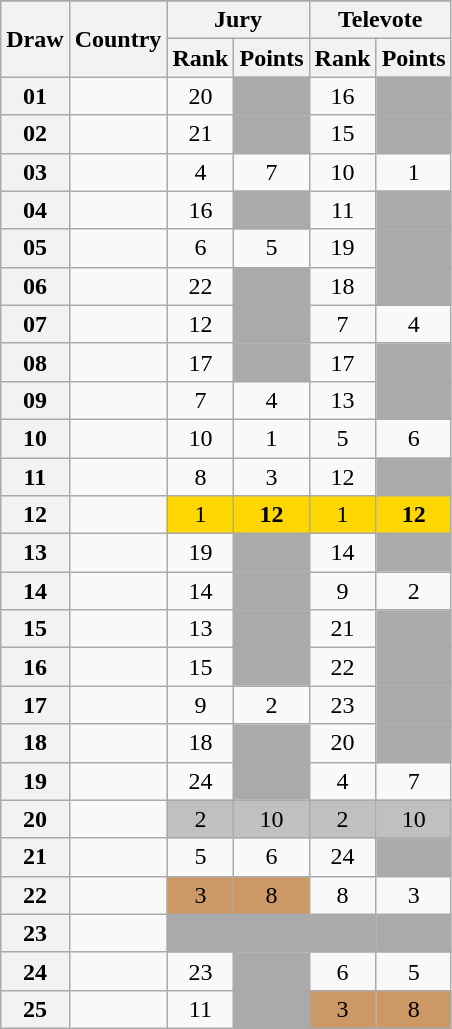<table class="sortable wikitable collapsible plainrowheaders" style="text-align:center;">
<tr>
</tr>
<tr>
<th scope="col" rowspan="2">Draw</th>
<th scope="col" rowspan="2">Country</th>
<th scope="col" colspan="2">Jury</th>
<th scope="col" colspan="2">Televote</th>
</tr>
<tr>
<th scope="col">Rank</th>
<th scope="col">Points</th>
<th scope="col">Rank</th>
<th scope="col">Points</th>
</tr>
<tr>
<th scope="row" style="text-align:center;">01</th>
<td style="text-align:left;"></td>
<td>20</td>
<td style="background:#AAAAAA;"></td>
<td>16</td>
<td style="background:#AAAAAA;"></td>
</tr>
<tr>
<th scope="row" style="text-align:center;">02</th>
<td style="text-align:left;"></td>
<td>21</td>
<td style="background:#AAAAAA;"></td>
<td>15</td>
<td style="background:#AAAAAA;"></td>
</tr>
<tr>
<th scope="row" style="text-align:center;">03</th>
<td style="text-align:left;"></td>
<td>4</td>
<td>7</td>
<td>10</td>
<td>1</td>
</tr>
<tr>
<th scope="row" style="text-align:center;">04</th>
<td style="text-align:left;"></td>
<td>16</td>
<td style="background:#AAAAAA;"></td>
<td>11</td>
<td style="background:#AAAAAA;"></td>
</tr>
<tr>
<th scope="row" style="text-align:center;">05</th>
<td style="text-align:left;"></td>
<td>6</td>
<td>5</td>
<td>19</td>
<td style="background:#AAAAAA;"></td>
</tr>
<tr>
<th scope="row" style="text-align:center;">06</th>
<td style="text-align:left;"></td>
<td>22</td>
<td style="background:#AAAAAA;"></td>
<td>18</td>
<td style="background:#AAAAAA;"></td>
</tr>
<tr>
<th scope="row" style="text-align:center;">07</th>
<td style="text-align:left;"></td>
<td>12</td>
<td style="background:#AAAAAA;"></td>
<td>7</td>
<td>4</td>
</tr>
<tr>
<th scope="row" style="text-align:center;">08</th>
<td style="text-align:left;"></td>
<td>17</td>
<td style="background:#AAAAAA;"></td>
<td>17</td>
<td style="background:#AAAAAA;"></td>
</tr>
<tr>
<th scope="row" style="text-align:center;">09</th>
<td style="text-align:left;"></td>
<td>7</td>
<td>4</td>
<td>13</td>
<td style="background:#AAAAAA;"></td>
</tr>
<tr>
<th scope="row" style="text-align:center;">10</th>
<td style="text-align:left;"></td>
<td>10</td>
<td>1</td>
<td>5</td>
<td>6</td>
</tr>
<tr>
<th scope="row" style="text-align:center;">11</th>
<td style="text-align:left;"></td>
<td>8</td>
<td>3</td>
<td>12</td>
<td style="background:#AAAAAA;"></td>
</tr>
<tr>
<th scope="row" style="text-align:center;">12</th>
<td style="text-align:left;"></td>
<td style="background:gold;">1</td>
<td style="background:gold;"><strong>12</strong></td>
<td style="background:gold;">1</td>
<td style="background:gold;"><strong>12</strong></td>
</tr>
<tr>
<th scope="row" style="text-align:center;">13</th>
<td style="text-align:left;"></td>
<td>19</td>
<td style="background:#AAAAAA;"></td>
<td>14</td>
<td style="background:#AAAAAA;"></td>
</tr>
<tr>
<th scope="row" style="text-align:center;">14</th>
<td style="text-align:left;"></td>
<td>14</td>
<td style="background:#AAAAAA;"></td>
<td>9</td>
<td>2</td>
</tr>
<tr>
<th scope="row" style="text-align:center;">15</th>
<td style="text-align:left;"></td>
<td>13</td>
<td style="background:#AAAAAA;"></td>
<td>21</td>
<td style="background:#AAAAAA;"></td>
</tr>
<tr>
<th scope="row" style="text-align:center;">16</th>
<td style="text-align:left;"></td>
<td>15</td>
<td style="background:#AAAAAA;"></td>
<td>22</td>
<td style="background:#AAAAAA;"></td>
</tr>
<tr>
<th scope="row" style="text-align:center;">17</th>
<td style="text-align:left;"></td>
<td>9</td>
<td>2</td>
<td>23</td>
<td style="background:#AAAAAA;"></td>
</tr>
<tr>
<th scope="row" style="text-align:center;">18</th>
<td style="text-align:left;"></td>
<td>18</td>
<td style="background:#AAAAAA;"></td>
<td>20</td>
<td style="background:#AAAAAA;"></td>
</tr>
<tr>
<th scope="row" style="text-align:center;">19</th>
<td style="text-align:left;"></td>
<td>24</td>
<td style="background:#AAAAAA;"></td>
<td>4</td>
<td>7</td>
</tr>
<tr>
<th scope="row" style="text-align:center;">20</th>
<td style="text-align:left;"></td>
<td style="background:silver;">2</td>
<td style="background:silver;">10</td>
<td style="background:silver;">2</td>
<td style="background:silver;">10</td>
</tr>
<tr>
<th scope="row" style="text-align:center;">21</th>
<td style="text-align:left;"></td>
<td>5</td>
<td>6</td>
<td>24</td>
<td style="background:#AAAAAA;"></td>
</tr>
<tr>
<th scope="row" style="text-align:center;">22</th>
<td style="text-align:left;"></td>
<td style="background:#CC9966;">3</td>
<td style="background:#CC9966;">8</td>
<td>8</td>
<td>3</td>
</tr>
<tr class="sortbottom">
<th scope="row" style="text-align:center;">23</th>
<td style="text-align:left;"></td>
<td style="background:#AAAAAA;"></td>
<td style="background:#AAAAAA;"></td>
<td style="background:#AAAAAA;"></td>
<td style="background:#AAAAAA;"></td>
</tr>
<tr>
<th scope="row" style="text-align:center;">24</th>
<td style="text-align:left;"></td>
<td>23</td>
<td style="background:#AAAAAA;"></td>
<td>6</td>
<td>5</td>
</tr>
<tr>
<th scope="row" style="text-align:center;">25</th>
<td style="text-align:left;"></td>
<td>11</td>
<td style="background:#AAAAAA;"></td>
<td style="background:#CC9966;">3</td>
<td style="background:#CC9966;">8</td>
</tr>
</table>
